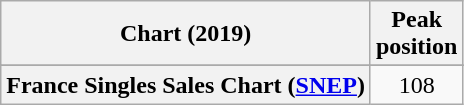<table class="wikitable plainrowheaders" style="text-align:center;">
<tr>
<th>Chart (2019)</th>
<th>Peak<br>position</th>
</tr>
<tr>
</tr>
<tr>
<th scope="row">France Singles Sales Chart (<a href='#'>SNEP</a>)</th>
<td>108</td>
</tr>
</table>
